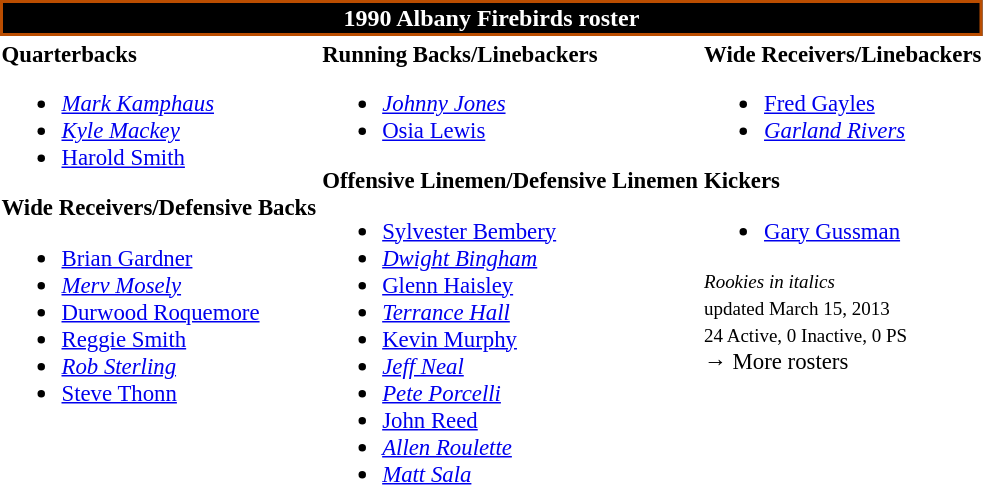<table class="toccolours" style="text-align: left;">
<tr>
<th colspan="7" style="background:black; border:2px solid #BA4D00; color:white; text-align:center;">1990 Albany Firebirds roster</th>
</tr>
<tr>
<td style="font-size: 95%;" valign="top"><strong>Quarterbacks</strong><br><ul><li> <em><a href='#'>Mark Kamphaus</a></em></li><li> <em><a href='#'>Kyle Mackey</a></em></li><li> <a href='#'>Harold Smith</a></li></ul><strong>Wide Receivers/Defensive Backs</strong><ul><li> <a href='#'>Brian Gardner</a></li><li> <em><a href='#'>Merv Mosely</a></em></li><li> <a href='#'>Durwood Roquemore</a></li><li> <a href='#'>Reggie Smith</a></li><li> <em><a href='#'>Rob Sterling</a></em></li><li> <a href='#'>Steve Thonn</a></li></ul></td>
<td style="font-size: 95%;" valign="top"><strong>Running Backs/Linebackers</strong><br><ul><li> <em><a href='#'>Johnny Jones</a></em></li><li> <a href='#'>Osia Lewis</a></li></ul><strong>Offensive Linemen/Defensive Linemen</strong><ul><li> <a href='#'>Sylvester Bembery</a></li><li> <em><a href='#'>Dwight Bingham</a></em></li><li> <a href='#'>Glenn Haisley</a></li><li> <em><a href='#'>Terrance Hall</a></em></li><li> <a href='#'>Kevin Murphy</a></li><li> <em><a href='#'>Jeff Neal</a></em></li><li> <em><a href='#'>Pete Porcelli</a></em></li><li> <a href='#'>John Reed</a></li><li> <em><a href='#'>Allen Roulette</a></em></li><li> <em><a href='#'>Matt Sala</a></em></li></ul></td>
<td style="font-size: 95%;" valign="top"><strong>Wide Receivers/Linebackers</strong><br><ul><li> <a href='#'>Fred Gayles</a></li><li> <em><a href='#'>Garland Rivers</a></em></li></ul><strong>Kickers</strong><ul><li> <a href='#'>Gary Gussman</a></li></ul><small><em>Rookies in italics</em></small><br>
<small> updated March 15, 2013</small><br>
<small>24 Active, 0 Inactive, 0 PS</small><br>→ More rosters</td>
</tr>
<tr>
</tr>
</table>
